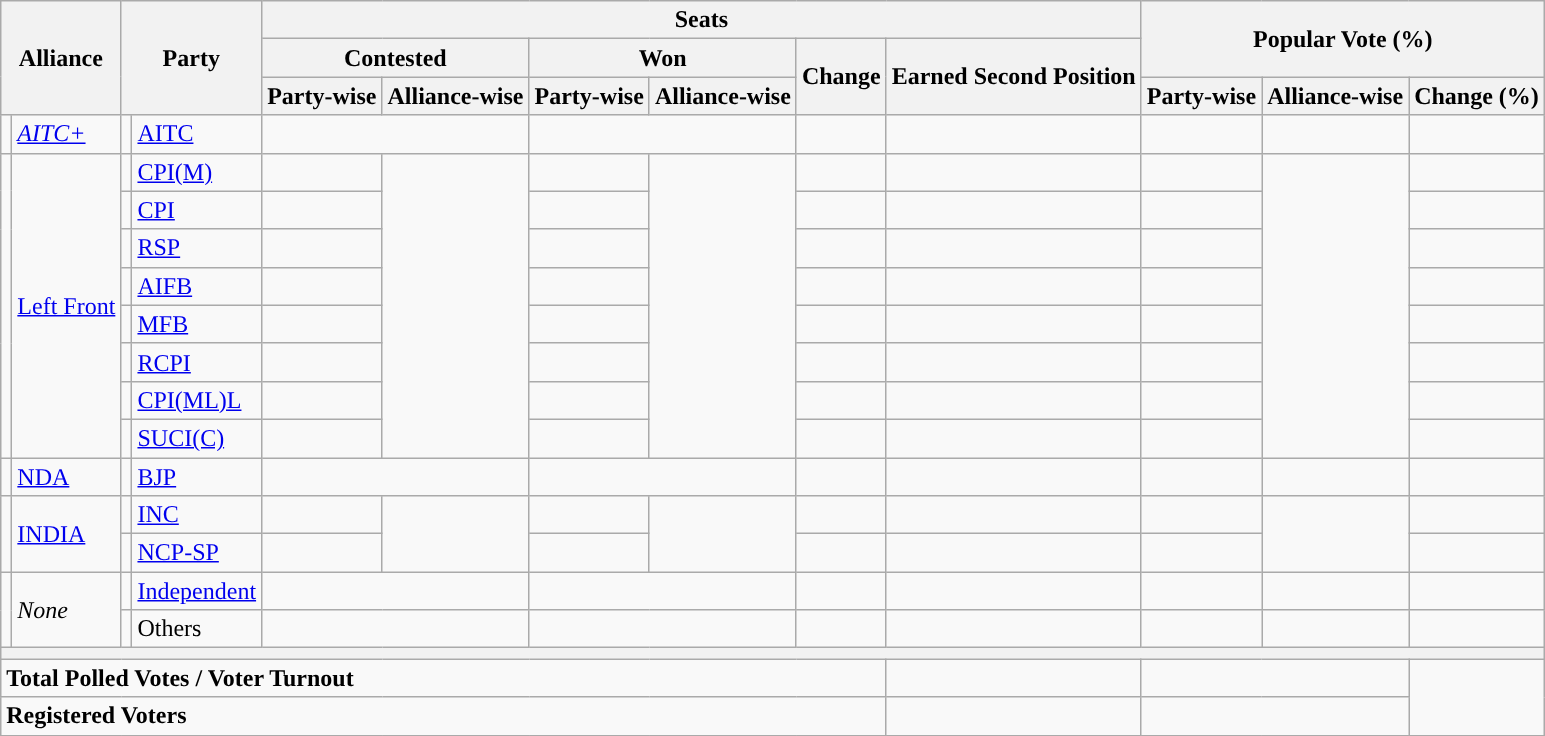<table class="wikitable">
<tr>
<th colspan="2" rowspan="3">Alliance</th>
<th colspan="2" rowspan="3">Party</th>
<th colspan="6" rowspan="1">Seats</th>
<th colspan="3" rowspan="2">Popular Vote (%)</th>
</tr>
<tr>
<th colspan="2">Contested</th>
<th colspan="2">Won</th>
<th rowspan="2">Change</th>
<th rowspan="2">Earned Second Position</th>
</tr>
<tr>
<th>Party-wise</th>
<th>Alliance-wise</th>
<th>Party-wise</th>
<th>Alliance-wise</th>
<th>Party-wise</th>
<th>Alliance-wise</th>
<th>Change (%)</th>
</tr>
<tr>
<td style="background-color: "></td>
<td><em><a href='#'>AITC+</a></em></td>
<td style="background-color: "></td>
<td><a href='#'>AITC</a></td>
<td colspan="2" style="text-align:right"></td>
<td colspan="2" style="text-align:right"></td>
<td style="text-align:center"></td>
<td style="text-align:right"></td>
<td style="text-align:right"></td>
<td style="text-align:right"></td>
<td style="text-align:center"></td>
</tr>
<tr>
<td rowspan="8" style="background-color: "></td>
<td rowspan="8"><a href='#'>Left Front</a></td>
<td style="background-color: "></td>
<td><a href='#'>CPI(M)</a></td>
<td style="text-align:right"></td>
<td rowspan="8" style="text-align:right"></td>
<td style="text-align:right"></td>
<td rowspan="8" style="text-align:right"></td>
<td style="text-align:center"></td>
<td style="text-align:right"></td>
<td style="text-align:right"></td>
<td rowspan="8" style="text-align:right"></td>
<td style="text-align:center"></td>
</tr>
<tr>
<td style="background-color: "></td>
<td><a href='#'>CPI</a></td>
<td style="text-align:right"></td>
<td style="text-align:right"></td>
<td style="text-align:center"></td>
<td></td>
<td style="text-align:right"></td>
<td style="text-align:center"></td>
</tr>
<tr>
<td style="background-color: "></td>
<td><a href='#'>RSP</a></td>
<td style="text-align:right"></td>
<td style="text-align:right"></td>
<td style="text-align:center"></td>
<td></td>
<td style="text-align:right"></td>
<td style="text-align:center"></td>
</tr>
<tr>
<td style="background-color: "></td>
<td><a href='#'>AIFB</a></td>
<td style="text-align:right"></td>
<td style="text-align:right"></td>
<td style="text-align:center"></td>
<td></td>
<td style="text-align:right"></td>
<td style="text-align:center"></td>
</tr>
<tr>
<td style="background-color: "></td>
<td><a href='#'>MFB</a></td>
<td></td>
<td></td>
<td></td>
<td></td>
<td></td>
<td></td>
</tr>
<tr>
<td style="background-color: "></td>
<td><a href='#'>RCPI</a></td>
<td></td>
<td></td>
<td></td>
<td></td>
<td></td>
<td></td>
</tr>
<tr>
<td style="background-color: "></td>
<td><a href='#'>CPI(ML)L</a></td>
<td></td>
<td></td>
<td></td>
<td></td>
<td></td>
<td></td>
</tr>
<tr>
<td style="background-color: "></td>
<td><a href='#'>SUCI(C)</a></td>
<td></td>
<td></td>
<td></td>
<td></td>
<td></td>
<td></td>
</tr>
<tr>
<td style="background-color: "></td>
<td><a href='#'>NDA</a></td>
<td style="background-color: "></td>
<td><a href='#'>BJP</a></td>
<td colspan="2" style="text-align:right"></td>
<td colspan="2" style="text-align:right"></td>
<td style="text-align:center"></td>
<td style="text-align:right"></td>
<td style="text-align:right"></td>
<td style="text-align:right"></td>
<td style="text-align:center"></td>
</tr>
<tr>
<td rowspan="2" style="background-color: "></td>
<td rowspan="2"><a href='#'>INDIA</a></td>
<td style="background-color: "></td>
<td><a href='#'>INC</a></td>
<td style="text-align:right"></td>
<td rowspan="2" style="text-align:right"></td>
<td style="text-align:right"></td>
<td rowspan="2" style="text-align:right"></td>
<td style="text-align:center"></td>
<td style="text-align:right"></td>
<td style="text-align:right"></td>
<td rowspan="2" style="text-align:right"></td>
<td style="text-align:center"></td>
</tr>
<tr>
<td style="background-color: "></td>
<td><a href='#'>NCP-SP</a></td>
<td style="text-align:right"></td>
<td style="text-align:right"></td>
<td style="text-align:center"></td>
<td style="text-align:right"></td>
<td style="text-align:right"></td>
<td style="text-align:center"></td>
</tr>
<tr>
<td rowspan="2" style="background-color: "></td>
<td rowspan="2"><em>None</em></td>
<td style="background-color: "></td>
<td><a href='#'>Independent</a></td>
<td colspan="2" style="text-align:right"></td>
<td colspan="2" style="text-align:right"></td>
<td style="text-align:center"></td>
<td style="text-align:right"></td>
<td style="text-align:right"></td>
<td style="text-align:right"></td>
<td style="text-align:center"></td>
</tr>
<tr>
<td style="background-color: "></td>
<td>Others</td>
<td colspan="2" style="text-align:right"></td>
<td colspan="2" style="text-align:right"></td>
<td style="text-align:center"></td>
<td style="text-align:right"></td>
<td style="text-align:right"></td>
<td style="text-align:right"></td>
<td style="text-align:center"></td>
</tr>
<tr>
<th colspan="13"></th>
</tr>
<tr>
<td colspan="9"><strong>Total Polled Votes / Voter Turnout</strong></td>
<td style="text-align:right"></td>
<td colspan="2" style="text-align:right"></td>
<td rowspan="2"></td>
</tr>
<tr>
<td colspan="9"><strong>Registered Voters</strong></td>
<td style="text-align:right"></td>
<td colspan="2" style="text-align:right"></td>
</tr>
<tr>
</tr>
</table>
